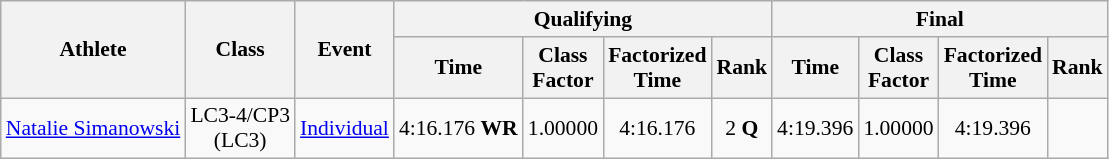<table class=wikitable style="font-size:90%">
<tr>
<th rowspan="2">Athlete</th>
<th rowspan="2">Class</th>
<th rowspan="2">Event</th>
<th colspan="4">Qualifying</th>
<th colspan="4">Final</th>
</tr>
<tr>
<th>Time</th>
<th>Class<br>Factor</th>
<th>Factorized<br>Time</th>
<th>Rank</th>
<th>Time</th>
<th>Class<br>Factor</th>
<th>Factorized<br>Time</th>
<th>Rank</th>
</tr>
<tr>
<td><a href='#'>Natalie Simanowski</a></td>
<td align=center>LC3-4/CP3<br>(LC3)</td>
<td><a href='#'>Individual</a></td>
<td style="text-align:center;">4:16.176 <strong>WR</strong></td>
<td style="text-align:center;">1.00000</td>
<td style="text-align:center;">4:16.176</td>
<td style="text-align:center;">2 <strong>Q</strong></td>
<td style="text-align:center;">4:19.396</td>
<td style="text-align:center;">1.00000</td>
<td style="text-align:center;">4:19.396</td>
<td style="text-align:center;"></td>
</tr>
</table>
